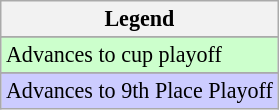<table class="wikitable" style="font-size:92%;">
<tr>
<th colspan=2>Legend</th>
</tr>
<tr>
</tr>
<tr bgcolor=ccffcc>
<td>Advances to cup playoff</td>
</tr>
<tr>
</tr>
<tr bgcolor=ccccff>
<td>Advances to 9th Place Playoff</td>
</tr>
</table>
